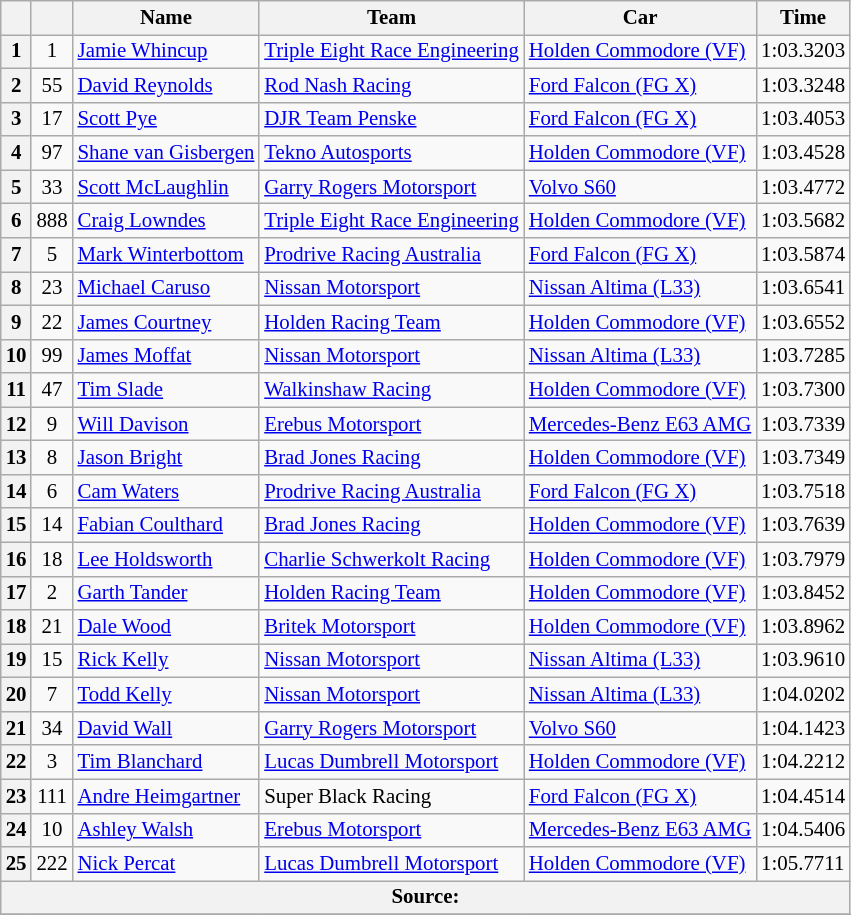<table class="wikitable" style="font-size: 87%">
<tr>
<th></th>
<th></th>
<th>Name</th>
<th>Team</th>
<th>Car</th>
<th>Time</th>
</tr>
<tr>
<th>1</th>
<td align="center">1</td>
<td> <a href='#'>Jamie Whincup</a></td>
<td><a href='#'>Triple Eight Race Engineering</a></td>
<td><a href='#'>Holden Commodore (VF)</a></td>
<td>1:03.3203</td>
</tr>
<tr>
<th>2</th>
<td align="center">55</td>
<td> <a href='#'>David Reynolds</a></td>
<td><a href='#'>Rod Nash Racing</a></td>
<td><a href='#'>Ford Falcon (FG X)</a></td>
<td>1:03.3248</td>
</tr>
<tr>
<th>3</th>
<td align="center">17</td>
<td> <a href='#'>Scott Pye</a></td>
<td><a href='#'>DJR Team Penske</a></td>
<td><a href='#'>Ford Falcon (FG X)</a></td>
<td>1:03.4053</td>
</tr>
<tr>
<th>4</th>
<td align="center">97</td>
<td> <a href='#'>Shane van Gisbergen</a></td>
<td><a href='#'>Tekno Autosports</a></td>
<td><a href='#'>Holden Commodore (VF)</a></td>
<td>1:03.4528</td>
</tr>
<tr>
<th>5</th>
<td align="center">33</td>
<td> <a href='#'>Scott McLaughlin</a></td>
<td><a href='#'>Garry Rogers Motorsport</a></td>
<td><a href='#'>Volvo S60</a></td>
<td>1:03.4772</td>
</tr>
<tr>
<th>6</th>
<td align="center">888</td>
<td> <a href='#'>Craig Lowndes</a></td>
<td><a href='#'>Triple Eight Race Engineering</a></td>
<td><a href='#'>Holden Commodore (VF)</a></td>
<td>1:03.5682</td>
</tr>
<tr>
<th>7</th>
<td align="center">5</td>
<td> <a href='#'>Mark Winterbottom</a></td>
<td><a href='#'>Prodrive Racing Australia</a></td>
<td><a href='#'>Ford Falcon (FG X)</a></td>
<td>1:03.5874</td>
</tr>
<tr>
<th>8</th>
<td align="center">23</td>
<td> <a href='#'>Michael Caruso</a></td>
<td><a href='#'>Nissan Motorsport</a></td>
<td><a href='#'>Nissan Altima (L33)</a></td>
<td>1:03.6541</td>
</tr>
<tr>
<th>9</th>
<td align="center">22</td>
<td> <a href='#'>James Courtney</a></td>
<td><a href='#'>Holden Racing Team</a></td>
<td><a href='#'>Holden Commodore (VF)</a></td>
<td>1:03.6552</td>
</tr>
<tr>
<th>10</th>
<td align="center">99</td>
<td> <a href='#'>James Moffat</a></td>
<td><a href='#'>Nissan Motorsport</a></td>
<td><a href='#'>Nissan Altima (L33)</a></td>
<td>1:03.7285</td>
</tr>
<tr>
<th>11</th>
<td align="center">47</td>
<td> <a href='#'>Tim Slade</a></td>
<td><a href='#'>Walkinshaw Racing</a></td>
<td><a href='#'>Holden Commodore (VF)</a></td>
<td>1:03.7300</td>
</tr>
<tr>
<th>12</th>
<td align="center">9</td>
<td> <a href='#'>Will Davison</a></td>
<td><a href='#'>Erebus Motorsport</a></td>
<td><a href='#'>Mercedes-Benz E63 AMG</a></td>
<td>1:03.7339</td>
</tr>
<tr>
<th>13</th>
<td align="center">8</td>
<td> <a href='#'>Jason Bright</a></td>
<td><a href='#'>Brad Jones Racing</a></td>
<td><a href='#'>Holden Commodore (VF)</a></td>
<td>1:03.7349</td>
</tr>
<tr>
<th>14</th>
<td align="center">6</td>
<td> <a href='#'>Cam Waters</a></td>
<td><a href='#'>Prodrive Racing Australia</a></td>
<td><a href='#'>Ford Falcon (FG X)</a></td>
<td>1:03.7518</td>
</tr>
<tr>
<th>15</th>
<td align="center">14</td>
<td> <a href='#'>Fabian Coulthard</a></td>
<td><a href='#'>Brad Jones Racing</a></td>
<td><a href='#'>Holden Commodore (VF)</a></td>
<td>1:03.7639</td>
</tr>
<tr>
<th>16</th>
<td align="center">18</td>
<td> <a href='#'>Lee Holdsworth</a></td>
<td><a href='#'>Charlie Schwerkolt Racing</a></td>
<td><a href='#'>Holden Commodore (VF)</a></td>
<td>1:03.7979</td>
</tr>
<tr>
<th>17</th>
<td align="center">2</td>
<td> <a href='#'>Garth Tander</a></td>
<td><a href='#'>Holden Racing Team</a></td>
<td><a href='#'>Holden Commodore (VF)</a></td>
<td>1:03.8452</td>
</tr>
<tr>
<th>18</th>
<td align="center">21</td>
<td> <a href='#'>Dale Wood</a></td>
<td><a href='#'>Britek Motorsport</a></td>
<td><a href='#'>Holden Commodore (VF)</a></td>
<td>1:03.8962</td>
</tr>
<tr>
<th>19</th>
<td align="center">15</td>
<td> <a href='#'>Rick Kelly</a></td>
<td><a href='#'>Nissan Motorsport</a></td>
<td><a href='#'>Nissan Altima (L33)</a></td>
<td>1:03.9610</td>
</tr>
<tr>
<th>20</th>
<td align="center">7</td>
<td> <a href='#'>Todd Kelly</a></td>
<td><a href='#'>Nissan Motorsport</a></td>
<td><a href='#'>Nissan Altima (L33)</a></td>
<td>1:04.0202</td>
</tr>
<tr>
<th>21</th>
<td align="center">34</td>
<td> <a href='#'>David Wall</a></td>
<td><a href='#'>Garry Rogers Motorsport</a></td>
<td><a href='#'>Volvo S60</a></td>
<td>1:04.1423</td>
</tr>
<tr>
<th>22</th>
<td align="center">3</td>
<td> <a href='#'>Tim Blanchard</a></td>
<td><a href='#'>Lucas Dumbrell Motorsport</a></td>
<td><a href='#'>Holden Commodore (VF)</a></td>
<td>1:04.2212</td>
</tr>
<tr>
<th>23</th>
<td align="center">111</td>
<td> <a href='#'>Andre Heimgartner</a></td>
<td>Super Black Racing</td>
<td><a href='#'>Ford Falcon (FG X)</a></td>
<td>1:04.4514</td>
</tr>
<tr>
<th>24</th>
<td align="center">10</td>
<td> <a href='#'>Ashley Walsh</a></td>
<td><a href='#'>Erebus Motorsport</a></td>
<td><a href='#'>Mercedes-Benz E63 AMG</a></td>
<td>1:04.5406</td>
</tr>
<tr>
<th>25</th>
<td align="center">222</td>
<td> <a href='#'>Nick Percat</a></td>
<td><a href='#'>Lucas Dumbrell Motorsport</a></td>
<td><a href='#'>Holden Commodore (VF)</a></td>
<td>1:05.7711</td>
</tr>
<tr>
<th colspan=6>Source:</th>
</tr>
<tr>
</tr>
</table>
